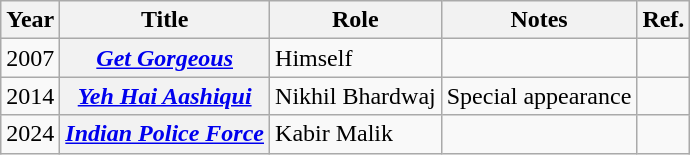<table class="wikitable sortable plainrowheaders">
<tr style="text-align:center;">
<th scope="col">Year</th>
<th scope="col">Title</th>
<th scope="col">Role</th>
<th class="unsortable" scope="col">Notes</th>
<th scope="col">Ref.</th>
</tr>
<tr>
<td>2007</td>
<th scope="row"><em><a href='#'>Get Gorgeous</a></em></th>
<td>Himself</td>
<td></td>
<td></td>
</tr>
<tr>
<td>2014</td>
<th scope="row"><em><a href='#'>Yeh Hai Aashiqui</a></em></th>
<td>Nikhil Bhardwaj</td>
<td>Special appearance</td>
<td></td>
</tr>
<tr>
<td>2024</td>
<th scope="row"><em><a href='#'>Indian Police Force</a></em></th>
<td>Kabir Malik</td>
<td></td>
<td></td>
</tr>
</table>
